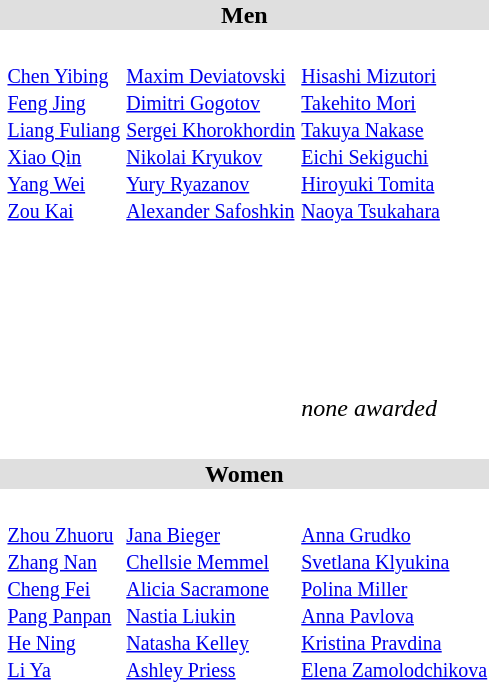<table>
<tr style="background:#dfdfdf;">
<td colspan="4" style="text-align:center;"><strong>Men</strong></td>
</tr>
<tr>
<th scope=row style="text-align:left"><br></th>
<td><br><small><a href='#'>Chen Yibing</a><br><a href='#'>Feng Jing</a><br><a href='#'>Liang Fuliang</a><br><a href='#'>Xiao Qin</a><br><a href='#'>Yang Wei</a><br><a href='#'>Zou Kai</a></small></td>
<td><br><small><a href='#'>Maxim Deviatovski</a><br><a href='#'>Dimitri Gogotov</a><br><a href='#'>Sergei Khorokhordin</a><br><a href='#'>Nikolai Kryukov</a><br><a href='#'>Yury Ryazanov</a><br><a href='#'>Alexander Safoshkin</a></small></td>
<td><br><small><a href='#'>Hisashi Mizutori</a><br><a href='#'>Takehito Mori</a><br><a href='#'>Takuya Nakase</a><br><a href='#'>Eichi Sekiguchi</a><br><a href='#'>Hiroyuki Tomita</a><br><a href='#'>Naoya Tsukahara</a></small></td>
</tr>
<tr>
<th scope=row style="text-align:left"><br></th>
<td></td>
<td></td>
<td></td>
</tr>
<tr>
<th scope=row style="text-align:left"><br></th>
<td></td>
<td></td>
<td></td>
</tr>
<tr>
<th scope=row style="text-align:left"><br></th>
<td></td>
<td></td>
<td></td>
</tr>
<tr>
<th scope=row style="text-align:left"><br></th>
<td></td>
<td></td>
<td></td>
</tr>
<tr>
<th scope=row style="text-align:left"><br></th>
<td></td>
<td></td>
<td></td>
</tr>
<tr>
<th scope=row style="text-align:left"><br></th>
<td></td>
<td><br></td>
<td><em>none awarded</em></td>
</tr>
<tr>
<th scope=row style="text-align:left"><br></th>
<td></td>
<td></td>
<td></td>
</tr>
<tr style="background:#dfdfdf;">
<td colspan="4" style="text-align:center;"><strong>Women</strong></td>
</tr>
<tr>
<th scope=row style="text-align:left"><br></th>
<td><br><small><a href='#'>Zhou Zhuoru</a><br><a href='#'>Zhang Nan</a><br><a href='#'>Cheng Fei</a><br><a href='#'>Pang Panpan</a><br><a href='#'>He Ning</a><br><a href='#'>Li Ya</a></small></td>
<td><br><small><a href='#'>Jana Bieger</a><br><a href='#'>Chellsie Memmel</a><br><a href='#'>Alicia Sacramone</a><br><a href='#'>Nastia Liukin</a><br><a href='#'>Natasha Kelley</a><br><a href='#'>Ashley Priess</a></small></td>
<td><br><small><a href='#'>Anna Grudko</a><br><a href='#'>Svetlana Klyukina</a><br><a href='#'>Polina Miller</a><br><a href='#'>Anna Pavlova</a><br><a href='#'>Kristina Pravdina</a><br><a href='#'>Elena Zamolodchikova</a></small></td>
</tr>
<tr>
<th scope=row style="text-align:left"><br></th>
<td></td>
<td></td>
<td></td>
</tr>
<tr>
<th scope=row style="text-align:left"><br></th>
<td></td>
<td></td>
<td></td>
</tr>
<tr>
<th scope=row style="text-align:left"><br></th>
<td></td>
<td></td>
<td></td>
</tr>
<tr>
<th scope=row style="text-align:left"><br></th>
<td></td>
<td></td>
<td></td>
</tr>
<tr>
<th scope=row style="text-align:left"><br></th>
<td></td>
<td></td>
<td></td>
</tr>
</table>
